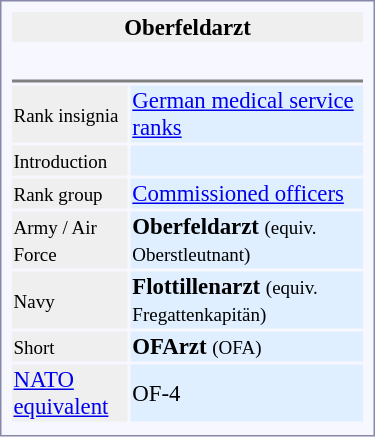<table style="border:1px solid #8888aa; background-color:#f7f8ff; padding:5px; font-size:95%; margin: 0px 12px 12px 0px; float:right; width:250px">
<tr ---->
<td bgcolor="#efefef" colspan=2 align="center"> <strong>Oberfeldarzt</strong></td>
</tr>
<tr ---->
<td align="center" colspan=2 style="border-bottom:2px solid gray;font-size:smaller"><br><table align="center">
<tr>
<td></td>
<td></td>
</tr>
</table>
</td>
</tr>
<tr ---->
<td bgcolor="#efefef"><small>Rank insignia</small></td>
<td bgcolor="#dfefff"><a href='#'>German medical service ranks</a></td>
</tr>
<tr ---->
<td bgcolor="#efefef"><small>Introduction</small></td>
<td bgcolor="#dfefff"></td>
</tr>
<tr ---->
<td bgcolor="#efefef"><small>Rank group</small></td>
<td bgcolor="#dfefff"><a href='#'>Commissioned officers</a></td>
</tr>
<tr ---->
<td bgcolor="#efefef"><small>Army / Air Force</small></td>
<td bgcolor="#dfefff"><strong>Oberfeldarzt</strong> <small>(equiv. Oberstleutnant)</small></td>
</tr>
<tr ---->
<td bgcolor="#efefef"><small>Navy</small></td>
<td bgcolor="#dfefff"><strong>Flottillenarzt</strong> <small>(equiv. Fregattenkapitän)</small></td>
</tr>
<tr ---->
<td bgcolor="#efefef"><small>Short</small></td>
<td bgcolor="#dfefff"><strong>OFArzt</strong> <small>(OFA)</small></td>
</tr>
<tr ---->
<td bgcolor="#efefef"><a href='#'>NATO<br>equivalent</a></td>
<td bgcolor="#dfefff">OF-4</td>
</tr>
<tr ---->
</tr>
</table>
